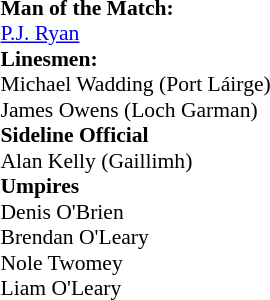<table width=100% style="font-size: 90%">
<tr>
<td><br><strong>Man of the Match:</strong>
<br> <a href='#'>P.J. Ryan</a><br><strong>Linesmen:</strong>
<br> Michael Wadding (Port Láirge)
<br> James Owens (Loch Garman)<br><strong>Sideline Official</strong>
<br> Alan Kelly (Gaillimh)<br><strong>Umpires</strong>
<br> Denis O'Brien
<br> Brendan O'Leary
<br> Nole Twomey
<br> Liam O'Leary</td>
</tr>
</table>
